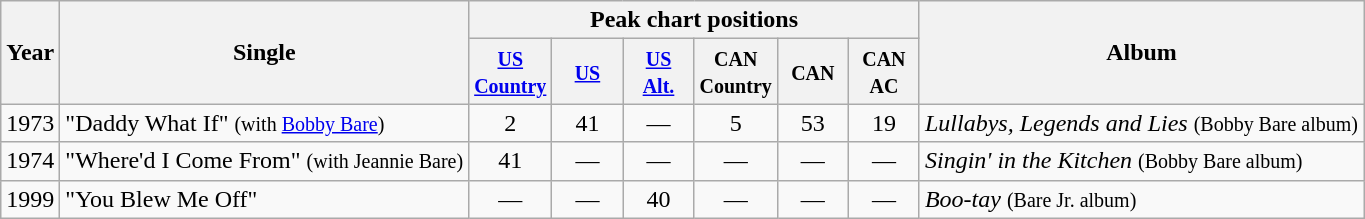<table class="wikitable">
<tr>
<th rowspan="2">Year</th>
<th rowspan="2">Single</th>
<th colspan="6">Peak chart positions</th>
<th rowspan="2">Album</th>
</tr>
<tr>
<th style="width:40px;"><small><a href='#'>US Country</a></small></th>
<th style="width:40px;"><small><a href='#'>US</a></small></th>
<th style="width:40px;"><small><a href='#'>US Alt.</a></small></th>
<th style="width:40px;"><small>CAN Country</small></th>
<th style="width:40px;"><small>CAN</small></th>
<th style="width:40px;"><small>CAN AC</small></th>
</tr>
<tr>
<td>1973</td>
<td>"Daddy What If" <small>(with <a href='#'>Bobby Bare</a>)</small></td>
<td style="text-align:center;">2</td>
<td style="text-align:center;">41</td>
<td style="text-align:center;">—</td>
<td style="text-align:center;">5</td>
<td style="text-align:center;">53</td>
<td style="text-align:center;">19</td>
<td><em>Lullabys, Legends and Lies</em> <small>(Bobby Bare album)</small></td>
</tr>
<tr>
<td>1974</td>
<td>"Where'd I Come From" <small>(with Jeannie Bare)</small></td>
<td style="text-align:center;">41</td>
<td style="text-align:center;">—</td>
<td style="text-align:center;">—</td>
<td style="text-align:center;">—</td>
<td style="text-align:center;">—</td>
<td style="text-align:center;">—</td>
<td><em>Singin' in the Kitchen</em> <small>(Bobby Bare album)</small></td>
</tr>
<tr>
<td>1999</td>
<td>"You Blew Me Off"</td>
<td style="text-align:center;">—</td>
<td style="text-align:center;">—</td>
<td style="text-align:center;">40</td>
<td style="text-align:center;">—</td>
<td style="text-align:center;">—</td>
<td style="text-align:center;">—</td>
<td><em>Boo-tay</em> <small>(Bare Jr. album)</small></td>
</tr>
</table>
